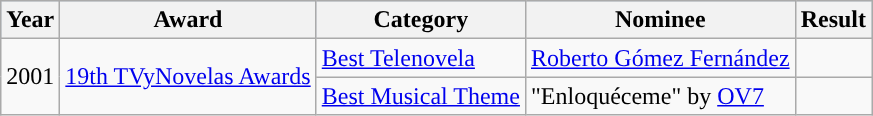<table class="wikitable">
<tr style="background:#b0c4de;">
<th>Year</th>
<th>Award</th>
<th>Category</th>
<th>Nominee</th>
<th>Result</th>
</tr>
<tr>
<td rowspan=2>2001</td>
<td rowspan=2><a href='#'>19th TVyNovelas Awards</a></td>
<td><a href='#'>Best Telenovela</a></td>
<td><a href='#'>Roberto Gómez Fernández</a></td>
<td></td>
</tr>
<tr>
<td><a href='#'>Best Musical Theme</a></td>
<td>"Enloquéceme" by <a href='#'>OV7</a></td>
<td></td>
</tr>
</table>
